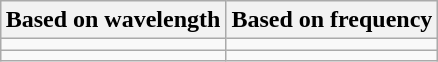<table class="wikitable" style="margin:auto;">
<tr>
<th>Based on wavelength</th>
<th>Based on frequency</th>
</tr>
<tr align=center>
<td></td>
<td></td>
</tr>
<tr align=center>
<td></td>
<td></td>
</tr>
</table>
